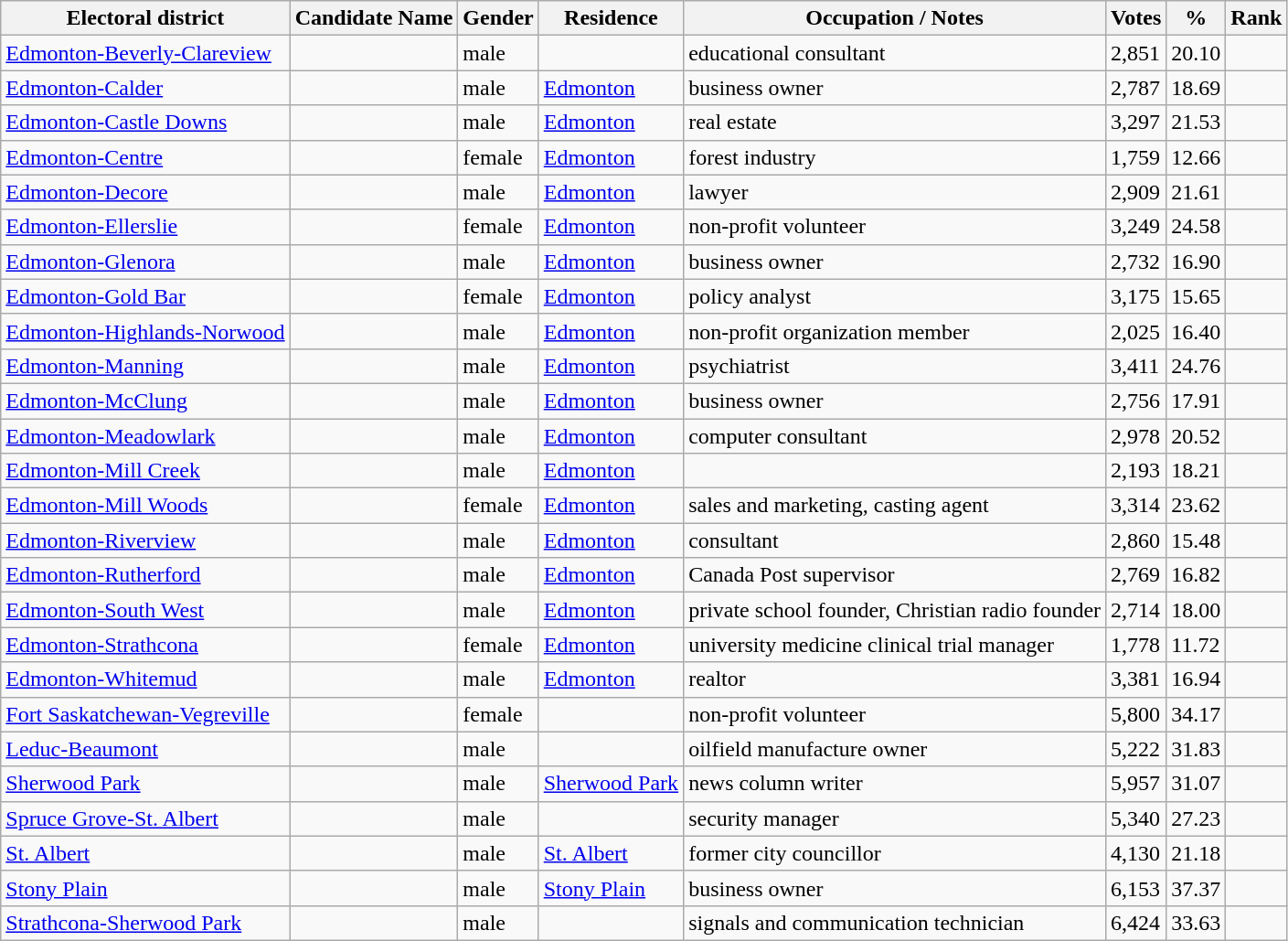<table class="wikitable sortable">
<tr>
<th>Electoral district</th>
<th>Candidate Name</th>
<th>Gender</th>
<th>Residence</th>
<th class=unsortable>Occupation / Notes</th>
<th>Votes</th>
<th>%</th>
<th>Rank</th>
</tr>
<tr>
<td><a href='#'>Edmonton-Beverly-Clareview</a></td>
<td></td>
<td>male</td>
<td></td>
<td>educational consultant</td>
<td>2,851</td>
<td>20.10</td>
<td></td>
</tr>
<tr>
<td><a href='#'>Edmonton-Calder</a></td>
<td></td>
<td>male</td>
<td><a href='#'>Edmonton</a></td>
<td>business owner</td>
<td>2,787</td>
<td>18.69</td>
<td></td>
</tr>
<tr>
<td><a href='#'>Edmonton-Castle Downs</a></td>
<td></td>
<td>male</td>
<td><a href='#'>Edmonton</a></td>
<td>real estate</td>
<td>3,297</td>
<td>21.53</td>
<td></td>
</tr>
<tr>
<td><a href='#'>Edmonton-Centre</a></td>
<td></td>
<td>female</td>
<td><a href='#'>Edmonton</a></td>
<td>forest industry</td>
<td>1,759</td>
<td>12.66</td>
<td></td>
</tr>
<tr>
<td><a href='#'>Edmonton-Decore</a></td>
<td></td>
<td>male</td>
<td><a href='#'>Edmonton</a></td>
<td>lawyer</td>
<td>2,909</td>
<td>21.61</td>
<td></td>
</tr>
<tr>
<td><a href='#'>Edmonton-Ellerslie</a></td>
<td></td>
<td>female</td>
<td><a href='#'>Edmonton</a></td>
<td>non-profit volunteer</td>
<td>3,249</td>
<td>24.58</td>
<td></td>
</tr>
<tr>
<td><a href='#'>Edmonton-Glenora</a></td>
<td></td>
<td>male</td>
<td><a href='#'>Edmonton</a></td>
<td>business owner</td>
<td>2,732</td>
<td>16.90</td>
<td></td>
</tr>
<tr>
<td><a href='#'>Edmonton-Gold Bar</a></td>
<td></td>
<td>female</td>
<td><a href='#'>Edmonton</a></td>
<td>policy analyst</td>
<td>3,175</td>
<td>15.65</td>
<td></td>
</tr>
<tr>
<td><a href='#'>Edmonton-Highlands-Norwood</a></td>
<td></td>
<td>male</td>
<td><a href='#'>Edmonton</a></td>
<td>non-profit organization member</td>
<td>2,025</td>
<td>16.40</td>
<td></td>
</tr>
<tr>
<td><a href='#'>Edmonton-Manning</a></td>
<td></td>
<td>male</td>
<td><a href='#'>Edmonton</a></td>
<td>psychiatrist</td>
<td>3,411</td>
<td>24.76</td>
<td></td>
</tr>
<tr>
<td><a href='#'>Edmonton-McClung</a></td>
<td></td>
<td>male</td>
<td><a href='#'>Edmonton</a></td>
<td>business owner</td>
<td>2,756</td>
<td>17.91</td>
<td></td>
</tr>
<tr>
<td><a href='#'>Edmonton-Meadowlark</a></td>
<td></td>
<td>male</td>
<td><a href='#'>Edmonton</a></td>
<td>computer consultant</td>
<td>2,978</td>
<td>20.52</td>
<td></td>
</tr>
<tr>
<td><a href='#'>Edmonton-Mill Creek</a></td>
<td></td>
<td>male</td>
<td><a href='#'>Edmonton</a></td>
<td></td>
<td>2,193</td>
<td>18.21</td>
<td></td>
</tr>
<tr>
<td><a href='#'>Edmonton-Mill Woods</a></td>
<td></td>
<td>female</td>
<td><a href='#'>Edmonton</a></td>
<td>sales and marketing, casting agent</td>
<td>3,314</td>
<td>23.62</td>
<td></td>
</tr>
<tr>
<td><a href='#'>Edmonton-Riverview</a></td>
<td></td>
<td>male</td>
<td><a href='#'>Edmonton</a></td>
<td>consultant</td>
<td>2,860</td>
<td>15.48</td>
<td></td>
</tr>
<tr>
<td><a href='#'>Edmonton-Rutherford</a></td>
<td></td>
<td>male</td>
<td><a href='#'>Edmonton</a></td>
<td>Canada Post supervisor</td>
<td>2,769</td>
<td>16.82</td>
<td></td>
</tr>
<tr>
<td><a href='#'>Edmonton-South West</a></td>
<td></td>
<td>male</td>
<td><a href='#'>Edmonton</a></td>
<td>private school founder, Christian radio founder</td>
<td>2,714</td>
<td>18.00</td>
<td></td>
</tr>
<tr>
<td><a href='#'>Edmonton-Strathcona</a></td>
<td></td>
<td>female</td>
<td><a href='#'>Edmonton</a></td>
<td>university medicine clinical trial manager</td>
<td>1,778</td>
<td>11.72</td>
<td></td>
</tr>
<tr>
<td><a href='#'>Edmonton-Whitemud</a></td>
<td></td>
<td>male</td>
<td><a href='#'>Edmonton</a></td>
<td>realtor</td>
<td>3,381</td>
<td>16.94</td>
<td></td>
</tr>
<tr>
<td><a href='#'>Fort Saskatchewan-Vegreville</a></td>
<td></td>
<td>female</td>
<td></td>
<td>non-profit volunteer</td>
<td>5,800</td>
<td>34.17</td>
<td></td>
</tr>
<tr>
<td><a href='#'>Leduc-Beaumont</a></td>
<td></td>
<td>male</td>
<td></td>
<td>oilfield manufacture owner</td>
<td>5,222</td>
<td>31.83</td>
<td></td>
</tr>
<tr>
<td><a href='#'>Sherwood Park</a></td>
<td></td>
<td>male</td>
<td><a href='#'>Sherwood Park</a></td>
<td>news column writer</td>
<td>5,957</td>
<td>31.07</td>
<td></td>
</tr>
<tr>
<td><a href='#'>Spruce Grove-St. Albert</a></td>
<td></td>
<td>male</td>
<td></td>
<td>security manager</td>
<td>5,340</td>
<td>27.23</td>
<td></td>
</tr>
<tr>
<td><a href='#'>St. Albert</a></td>
<td></td>
<td>male</td>
<td><a href='#'>St. Albert</a></td>
<td>former city councillor</td>
<td>4,130</td>
<td>21.18</td>
<td></td>
</tr>
<tr>
<td><a href='#'>Stony Plain</a></td>
<td></td>
<td>male</td>
<td><a href='#'>Stony Plain</a></td>
<td>business owner</td>
<td>6,153</td>
<td>37.37</td>
<td></td>
</tr>
<tr>
<td><a href='#'>Strathcona-Sherwood Park</a></td>
<td></td>
<td>male</td>
<td></td>
<td>signals and communication technician</td>
<td>6,424</td>
<td>33.63</td>
<td></td>
</tr>
</table>
